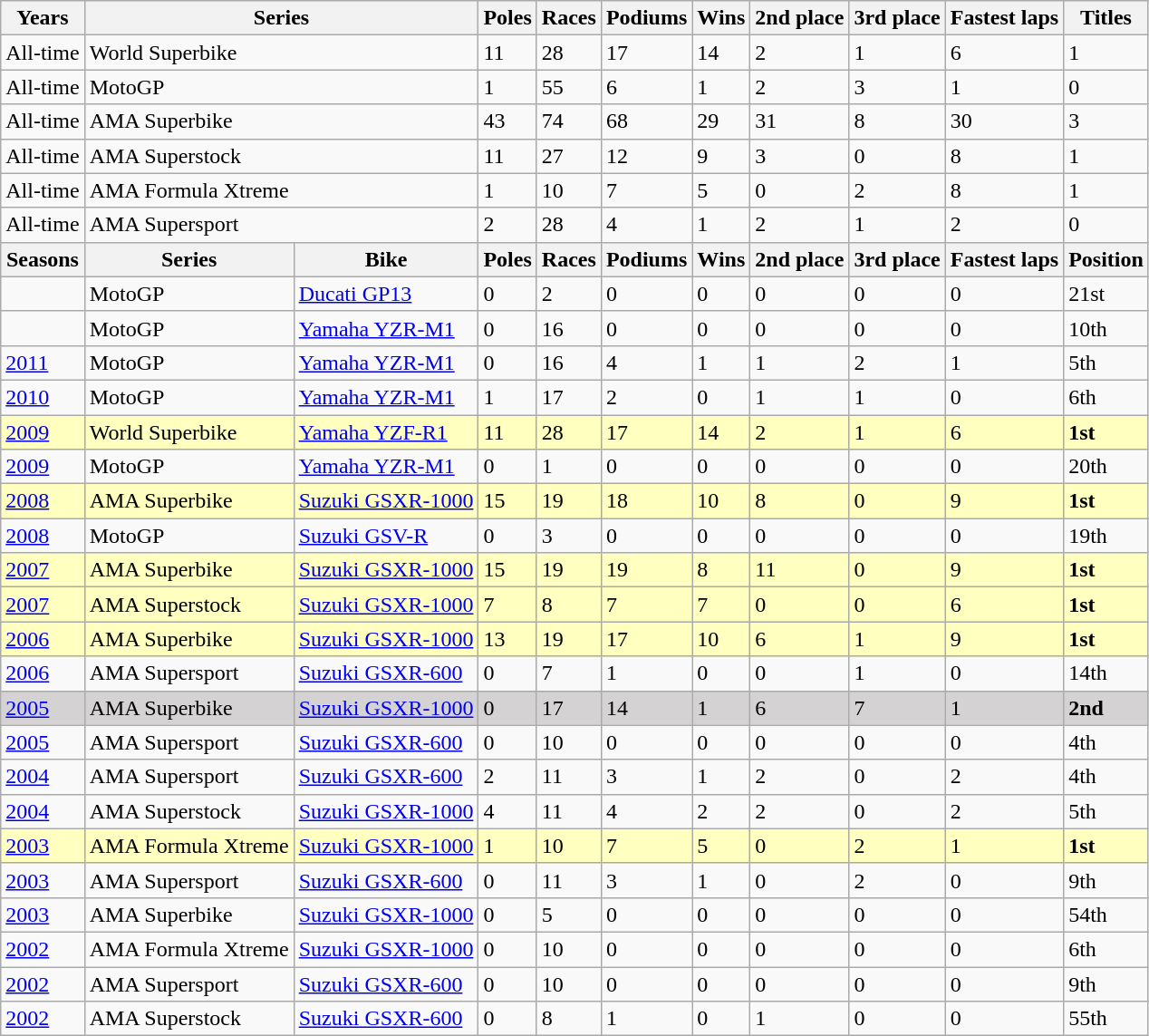<table class="wikitable">
<tr>
<th>Years</th>
<th colspan=2>Series</th>
<th>Poles</th>
<th>Races</th>
<th>Podiums</th>
<th>Wins</th>
<th>2nd place</th>
<th>3rd place</th>
<th>Fastest laps</th>
<th>Titles</th>
</tr>
<tr>
<td>All-time</td>
<td colspan=2>World Superbike</td>
<td>11</td>
<td>28</td>
<td>17</td>
<td>14</td>
<td>2</td>
<td>1</td>
<td>6</td>
<td>1</td>
</tr>
<tr>
<td>All-time</td>
<td colspan=2>MotoGP</td>
<td>1</td>
<td>55</td>
<td>6</td>
<td>1</td>
<td>2</td>
<td>3</td>
<td>1</td>
<td>0</td>
</tr>
<tr>
<td>All-time</td>
<td colspan=2>AMA Superbike</td>
<td>43</td>
<td>74</td>
<td>68</td>
<td>29</td>
<td>31</td>
<td>8</td>
<td>30</td>
<td>3</td>
</tr>
<tr>
<td>All-time</td>
<td colspan=2>AMA Superstock</td>
<td>11</td>
<td>27</td>
<td>12</td>
<td>9</td>
<td>3</td>
<td>0</td>
<td>8</td>
<td>1</td>
</tr>
<tr>
<td>All-time</td>
<td colspan=2>AMA Formula Xtreme</td>
<td>1</td>
<td>10</td>
<td>7</td>
<td>5</td>
<td>0</td>
<td>2</td>
<td>8</td>
<td>1</td>
</tr>
<tr>
<td>All-time</td>
<td colspan=2>AMA Supersport</td>
<td>2</td>
<td>28</td>
<td>4</td>
<td>1</td>
<td>2</td>
<td>1</td>
<td>2</td>
<td>0</td>
</tr>
<tr>
<th>Seasons</th>
<th>Series</th>
<th>Bike</th>
<th>Poles</th>
<th>Races</th>
<th>Podiums</th>
<th>Wins</th>
<th>2nd place</th>
<th>3rd place</th>
<th>Fastest laps</th>
<th>Position</th>
</tr>
<tr>
<td></td>
<td>MotoGP</td>
<td><a href='#'>Ducati GP13</a></td>
<td>0</td>
<td>2</td>
<td>0</td>
<td>0</td>
<td>0</td>
<td>0</td>
<td>0</td>
<td>21st</td>
</tr>
<tr>
<td></td>
<td>MotoGP</td>
<td><a href='#'>Yamaha YZR-M1</a></td>
<td>0</td>
<td>16</td>
<td>0</td>
<td>0</td>
<td>0</td>
<td>0</td>
<td>0</td>
<td>10th</td>
</tr>
<tr>
<td><a href='#'>2011</a></td>
<td>MotoGP</td>
<td><a href='#'>Yamaha YZR-M1</a></td>
<td>0</td>
<td>16</td>
<td>4</td>
<td>1</td>
<td>1</td>
<td>2</td>
<td>1</td>
<td>5th</td>
</tr>
<tr>
<td><a href='#'>2010</a></td>
<td>MotoGP</td>
<td><a href='#'>Yamaha YZR-M1</a></td>
<td>1</td>
<td>17</td>
<td>2</td>
<td>0</td>
<td>1</td>
<td>1</td>
<td>0</td>
<td>6th</td>
</tr>
<tr>
<td style="background:#FFFFBF;"><a href='#'>2009</a></td>
<td style="background:#FFFFBF;">World Superbike</td>
<td style="background:#FFFFBF;"><a href='#'>Yamaha YZF-R1</a></td>
<td style="background:#FFFFBF;">11</td>
<td style="background:#FFFFBF;">28</td>
<td style="background:#FFFFBF;">17</td>
<td style="background:#FFFFBF;">14</td>
<td style="background:#FFFFBF;">2</td>
<td style="background:#FFFFBF;">1</td>
<td style="background:#FFFFBF;">6</td>
<td style="background:#FFFFBF;"><strong>1st</strong></td>
</tr>
<tr>
<td><a href='#'>2009</a></td>
<td>MotoGP</td>
<td><a href='#'>Yamaha YZR-M1</a></td>
<td>0</td>
<td>1</td>
<td>0</td>
<td>0</td>
<td>0</td>
<td>0</td>
<td>0</td>
<td>20th</td>
</tr>
<tr>
<td style="background:#FFFFBF;"><a href='#'>2008</a></td>
<td style="background:#FFFFBF;">AMA Superbike</td>
<td style="background:#FFFFBF;"><a href='#'>Suzuki GSXR-1000</a></td>
<td style="background:#FFFFBF;">15</td>
<td style="background:#FFFFBF;">19</td>
<td style="background:#FFFFBF;">18</td>
<td style="background:#FFFFBF;">10</td>
<td style="background:#FFFFBF;">8</td>
<td style="background:#FFFFBF;">0</td>
<td style="background:#FFFFBF;">9</td>
<td style="background:#FFFFBF;"><strong>1st</strong></td>
</tr>
<tr>
<td><a href='#'>2008</a></td>
<td>MotoGP</td>
<td><a href='#'>Suzuki GSV-R</a></td>
<td>0</td>
<td>3</td>
<td>0</td>
<td>0</td>
<td>0</td>
<td>0</td>
<td>0</td>
<td>19th</td>
</tr>
<tr>
<td style="background:#FFFFBF;"><a href='#'>2007</a></td>
<td style="background:#FFFFBF;">AMA Superbike</td>
<td style="background:#FFFFBF;"><a href='#'>Suzuki GSXR-1000</a></td>
<td style="background:#FFFFBF;">15</td>
<td style="background:#FFFFBF;">19</td>
<td style="background:#FFFFBF;">19</td>
<td style="background:#FFFFBF;">8</td>
<td style="background:#FFFFBF;">11</td>
<td style="background:#FFFFBF;">0</td>
<td style="background:#FFFFBF;">9</td>
<td style="background:#FFFFBF;"><strong>1st</strong></td>
</tr>
<tr>
<td style="background:#FFFFBF;"><a href='#'>2007</a></td>
<td style="background:#FFFFBF;">AMA Superstock</td>
<td style="background:#FFFFBF;"><a href='#'>Suzuki GSXR-1000</a></td>
<td style="background:#FFFFBF;">7</td>
<td style="background:#FFFFBF;">8</td>
<td style="background:#FFFFBF;">7</td>
<td style="background:#FFFFBF;">7</td>
<td style="background:#FFFFBF;">0</td>
<td style="background:#FFFFBF;">0</td>
<td style="background:#FFFFBF;">6</td>
<td style="background:#FFFFBF;"><strong>1st</strong></td>
</tr>
<tr>
<td style="background:#FFFFBF;"><a href='#'>2006</a></td>
<td style="background:#FFFFBF;">AMA Superbike</td>
<td style="background:#FFFFBF;"><a href='#'>Suzuki GSXR-1000</a></td>
<td style="background:#FFFFBF;">13</td>
<td style="background:#FFFFBF;">19</td>
<td style="background:#FFFFBF;">17</td>
<td style="background:#FFFFBF;">10</td>
<td style="background:#FFFFBF;">6</td>
<td style="background:#FFFFBF;">1</td>
<td style="background:#FFFFBF;">9</td>
<td style="background:#FFFFBF;"><strong>1st</strong></td>
</tr>
<tr>
<td><a href='#'>2006</a></td>
<td>AMA Supersport</td>
<td><a href='#'>Suzuki GSXR-600</a></td>
<td>0</td>
<td>7</td>
<td>1</td>
<td>0</td>
<td>0</td>
<td>1</td>
<td>0</td>
<td>14th</td>
</tr>
<tr>
<td style="background:#D4D2D2;"><a href='#'>2005</a></td>
<td style="background:#D4D2D2;">AMA Superbike</td>
<td style="background:#D4D2D2;"><a href='#'>Suzuki GSXR-1000</a></td>
<td style="background:#D4D2D2;">0</td>
<td style="background:#D4D2D2;">17</td>
<td style="background:#D4D2D2;">14</td>
<td style="background:#D4D2D2;">1</td>
<td style="background:#D4D2D2;">6</td>
<td style="background:#D4D2D2;">7</td>
<td style="background:#D4D2D2;">1</td>
<td style="background:#D4D2D2;"><strong>2nd</strong></td>
</tr>
<tr>
<td><a href='#'>2005</a></td>
<td>AMA Supersport</td>
<td><a href='#'>Suzuki GSXR-600</a></td>
<td>0</td>
<td>10</td>
<td>0</td>
<td>0</td>
<td>0</td>
<td>0</td>
<td>0</td>
<td>4th</td>
</tr>
<tr>
<td><a href='#'>2004</a></td>
<td>AMA Supersport</td>
<td><a href='#'>Suzuki GSXR-600</a></td>
<td>2</td>
<td>11</td>
<td>3</td>
<td>1</td>
<td>2</td>
<td>0</td>
<td>2</td>
<td>4th</td>
</tr>
<tr>
<td><a href='#'>2004</a></td>
<td>AMA Superstock</td>
<td><a href='#'>Suzuki GSXR-1000</a></td>
<td>4</td>
<td>11</td>
<td>4</td>
<td>2</td>
<td>2</td>
<td>0</td>
<td>2</td>
<td>5th</td>
</tr>
<tr>
<td style="background:#FFFFBF;"><a href='#'>2003</a></td>
<td style="background:#FFFFBF;">AMA Formula Xtreme</td>
<td style="background:#FFFFBF;"><a href='#'>Suzuki GSXR-1000</a></td>
<td style="background:#FFFFBF;">1</td>
<td style="background:#FFFFBF;">10</td>
<td style="background:#FFFFBF;">7</td>
<td style="background:#FFFFBF;">5</td>
<td style="background:#FFFFBF;">0</td>
<td style="background:#FFFFBF;">2</td>
<td style="background:#FFFFBF;">1</td>
<td style="background:#FFFFBF;"><strong>1st</strong></td>
</tr>
<tr>
<td><a href='#'>2003</a></td>
<td>AMA Supersport</td>
<td><a href='#'>Suzuki GSXR-600</a></td>
<td>0</td>
<td>11</td>
<td>3</td>
<td>1</td>
<td>0</td>
<td>2</td>
<td>0</td>
<td>9th</td>
</tr>
<tr *Poles, Races, Podiums, Wins, 2nd place, 3rd place, Fast laps, Position*>
<td><a href='#'>2003</a></td>
<td>AMA Superbike</td>
<td><a href='#'>Suzuki GSXR-1000</a></td>
<td>0</td>
<td>5</td>
<td>0</td>
<td>0</td>
<td>0</td>
<td>0</td>
<td>0</td>
<td>54th</td>
</tr>
<tr>
<td><a href='#'>2002</a></td>
<td>AMA Formula Xtreme</td>
<td><a href='#'>Suzuki GSXR-1000</a></td>
<td>0</td>
<td>10</td>
<td>0</td>
<td>0</td>
<td>0</td>
<td>0</td>
<td>0</td>
<td>6th</td>
</tr>
<tr>
<td><a href='#'>2002</a></td>
<td>AMA Supersport</td>
<td><a href='#'>Suzuki GSXR-600</a></td>
<td>0</td>
<td>10</td>
<td>0</td>
<td>0</td>
<td>0</td>
<td>0</td>
<td>0</td>
<td>9th</td>
</tr>
<tr>
<td><a href='#'>2002</a></td>
<td>AMA Superstock</td>
<td><a href='#'>Suzuki GSXR-600</a></td>
<td>0</td>
<td>8</td>
<td>1</td>
<td>0</td>
<td>1</td>
<td>0</td>
<td>0</td>
<td>55th</td>
</tr>
</table>
